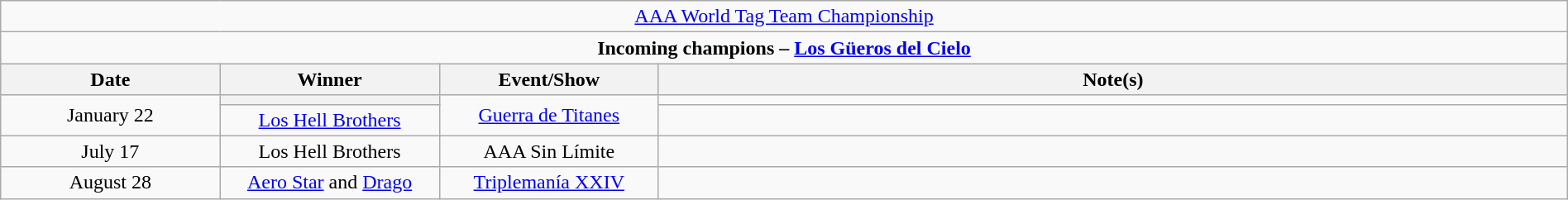<table class="wikitable" style="text-align:center; width:100%;">
<tr>
<td colspan="5"><a href='#'>AAA World Tag Team Championship</a></td>
</tr>
<tr>
<td colspan="5"><strong>Incoming champions – <a href='#'>Los Güeros del Cielo</a> </strong></td>
</tr>
<tr>
<th width="14%">Date</th>
<th width="14%">Winner</th>
<th width="14%">Event/Show</th>
<th width="58%">Note(s)</th>
</tr>
<tr>
<td rowspan=2>January 22</td>
<th></th>
<td rowspan=2><a href='#'>Guerra de Titanes</a></td>
<td align="left"></td>
</tr>
<tr>
<td><a href='#'>Los Hell Brothers</a><br></td>
<td align="left"></td>
</tr>
<tr>
<td>July 17</td>
<td>Los Hell Brothers<br></td>
<td>AAA Sin Límite</td>
<td align="left"></td>
</tr>
<tr>
<td>August 28</td>
<td><a href='#'>Aero Star</a> and <a href='#'>Drago</a></td>
<td><a href='#'>Triplemanía XXIV</a></td>
<td align="left"></td>
</tr>
</table>
